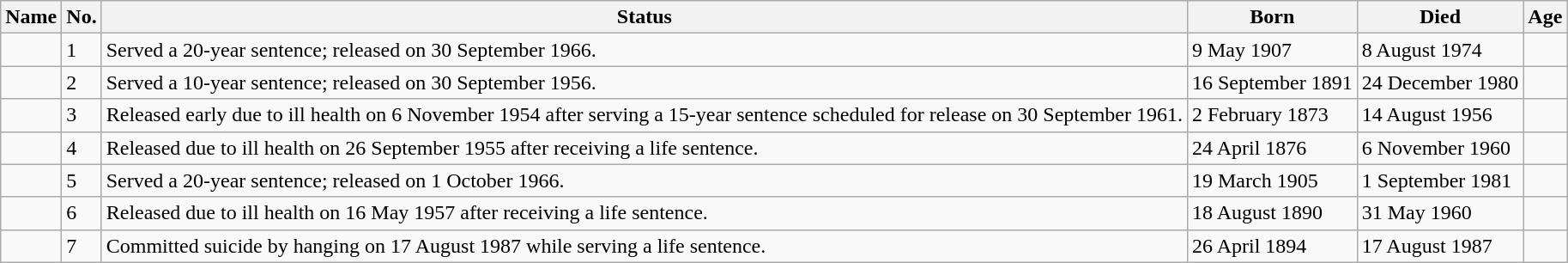<table class="wikitable sortable">
<tr>
<th>Name</th>
<th>No.</th>
<th>Status</th>
<th data-sort-type="date">Born</th>
<th data-sort-type="date">Died</th>
<th>Age</th>
</tr>
<tr>
<td></td>
<td>1</td>
<td>Served a 20-year sentence; released on 30 September 1966.</td>
<td>9 May 1907</td>
<td>8 August 1974</td>
<td></td>
</tr>
<tr>
<td></td>
<td>2</td>
<td>Served a 10-year sentence; released on 30 September 1956.</td>
<td>16 September 1891</td>
<td>24 December 1980</td>
<td></td>
</tr>
<tr>
<td></td>
<td>3</td>
<td>Released early due to ill health on 6 November 1954 after serving a 15-year sentence scheduled for release on 30 September 1961.</td>
<td>2 February 1873</td>
<td>14 August 1956</td>
<td></td>
</tr>
<tr>
<td></td>
<td>4</td>
<td>Released due to ill health on 26 September 1955 after receiving a life sentence.</td>
<td>24 April 1876</td>
<td>6 November 1960</td>
<td></td>
</tr>
<tr>
<td></td>
<td>5</td>
<td>Served a 20-year sentence; released on 1 October 1966.</td>
<td>19 March 1905</td>
<td>1 September 1981</td>
<td></td>
</tr>
<tr>
<td></td>
<td>6</td>
<td>Released due to ill health on 16 May 1957 after receiving a life sentence.</td>
<td>18 August 1890</td>
<td>31 May 1960</td>
<td></td>
</tr>
<tr>
<td></td>
<td>7</td>
<td>Committed suicide by hanging on 17 August 1987 while serving a life sentence.</td>
<td>26 April 1894</td>
<td>17 August 1987</td>
<td></td>
</tr>
</table>
